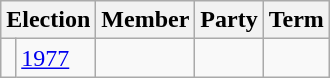<table class="wikitable">
<tr>
<th colspan="2">Election</th>
<th>Member</th>
<th>Party</th>
<th>Term</th>
</tr>
<tr>
<td style="background-color: "></td>
<td><a href='#'>1977</a></td>
<td></td>
<td></td>
<td></td>
</tr>
</table>
